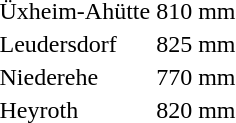<table>
<tr>
<td>Üxheim-Ahütte</td>
<td>810 mm</td>
</tr>
<tr>
<td>Leudersdorf</td>
<td>825 mm</td>
</tr>
<tr>
<td>Niederehe</td>
<td>770 mm</td>
</tr>
<tr>
<td>Heyroth</td>
<td>820 mm</td>
</tr>
</table>
